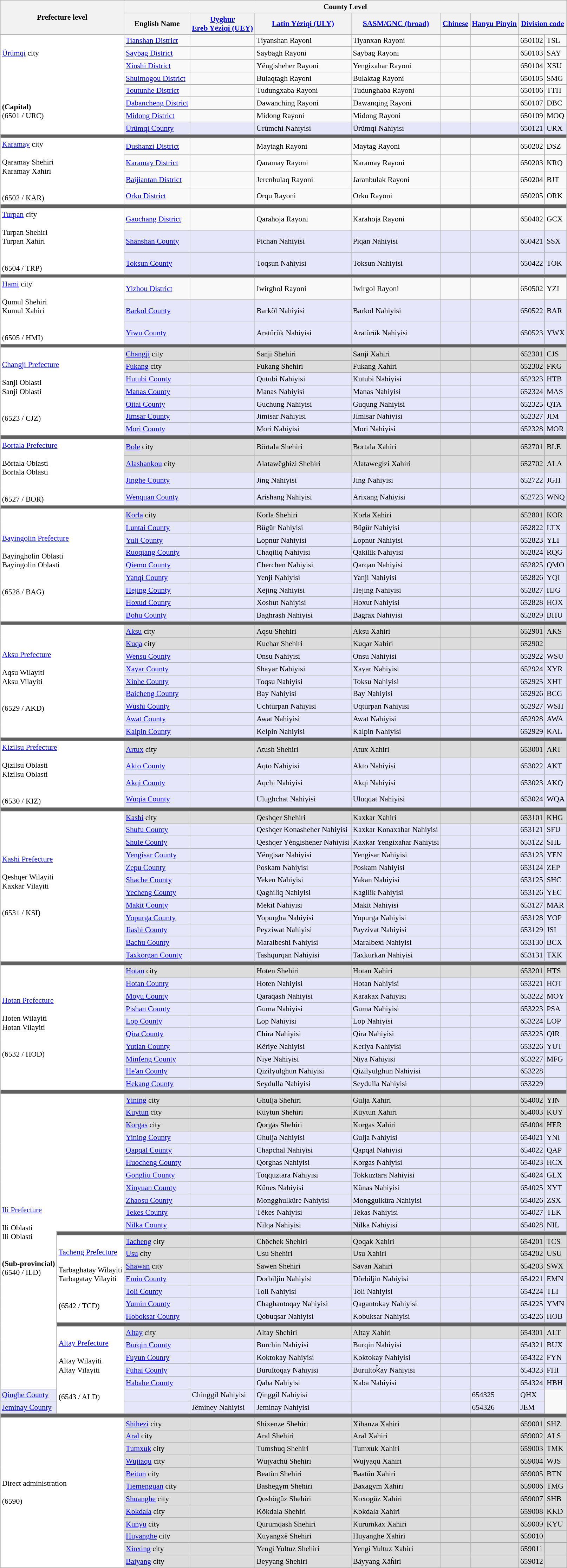<table class="wikitable" style="padding: 24em 0; font-size: 90%;">
<tr>
<th rowspan="2" colspan="2">Prefecture level</th>
<th colspan="9">County Level</th>
</tr>
<tr>
<th>English Name<br></th>
<th><a href='#'>Uyghur</a><br><a href='#'>Ereb Yëziqi (UEY)</a></th>
<th><a href='#'>Latin Yéziqi (ULY)</a><br></th>
<th><a href='#'>SASM/GNC (broad)</a><br></th>
<th><a href='#'>Chinese</a></th>
<th><a href='#'>Hanyu Pinyin</a></th>
<th colspan="2"><a href='#'>Division code</a></th>
</tr>
<tr>
<td bgcolor="#FFFFFF" rowspan=8 colspan=2><a href='#'>Ürümqi</a> city <br>  <br>  <br>  <br>  <br>  <br> <strong>(Capital)</strong><br>(6501 / URC)</td>
<td><a href='#'>Tianshan District</a></td>
<td></td>
<td>Tiyanshan Rayoni </td>
<td>Tiyanxan Rayoni</td>
<td></td>
<td></td>
<td>650102</td>
<td>TSL</td>
</tr>
<tr>
<td><a href='#'>Saybag District</a></td>
<td></td>
<td>Saybagh Rayoni </td>
<td>Saybag Rayoni</td>
<td></td>
<td></td>
<td>650103</td>
<td>SAY</td>
</tr>
<tr>
<td><a href='#'>Xinshi District</a></td>
<td></td>
<td>Yëngisheher Rayoni</td>
<td>Yengixahar Rayoni</td>
<td></td>
<td></td>
<td>650104</td>
<td>XSU</td>
</tr>
<tr>
<td><a href='#'>Shuimogou District</a></td>
<td></td>
<td>Bulaqtagh Rayoni </td>
<td>Bulaktag Rayoni</td>
<td></td>
<td></td>
<td>650105</td>
<td>SMG</td>
</tr>
<tr>
<td><a href='#'>Toutunhe District</a></td>
<td></td>
<td>Tudungxaba Rayoni </td>
<td>Tudunghaba Rayoni</td>
<td></td>
<td></td>
<td>650106</td>
<td>TTH</td>
</tr>
<tr>
<td><a href='#'>Dabancheng District</a></td>
<td></td>
<td>Dawanching Rayoni</td>
<td>Dawanqing Rayoni</td>
<td></td>
<td></td>
<td>650107</td>
<td>DBC</td>
</tr>
<tr>
<td><a href='#'>Midong District</a></td>
<td></td>
<td>Midong Rayoni </td>
<td>Midong Rayoni</td>
<td></td>
<td></td>
<td>650109</td>
<td>MOQ</td>
</tr>
<tr bgcolor="#E6E6FA">
<td><a href='#'>Ürümqi County</a></td>
<td></td>
<td>Ürümchi Nahiyisi </td>
<td>Ürümqi Nahiyisi</td>
<td></td>
<td></td>
<td>650121</td>
<td>URX</td>
</tr>
<tr>
</tr>
<tr style = "background:#606060; height: 2pt">
<td colspan = "11"></td>
</tr>
<tr>
<td bgcolor="#FFFFFF" rowspan=4 colspan=2><a href='#'>Karamay</a> city <br> <br> Qaramay Shehiri <br> Karamay Xahiri <br>  <br> <br>(6502 / KAR)</td>
<td><a href='#'>Dushanzi District</a></td>
<td></td>
<td>Maytagh Rayoni </td>
<td>Maytag Rayoni</td>
<td></td>
<td></td>
<td>650202</td>
<td>DSZ</td>
</tr>
<tr>
<td><a href='#'>Karamay District</a></td>
<td></td>
<td>Qaramay Rayoni </td>
<td>Karamay Rayoni</td>
<td></td>
<td></td>
<td>650203</td>
<td>KRQ</td>
</tr>
<tr>
<td><a href='#'>Baijiantan District</a></td>
<td></td>
<td>Jerenbulaq Rayoni </td>
<td>Jaranbulak Rayoni</td>
<td></td>
<td></td>
<td>650204</td>
<td>BJT</td>
</tr>
<tr>
<td><a href='#'>Orku District</a></td>
<td></td>
<td>Orqu Rayoni </td>
<td>Orku Rayoni</td>
<td></td>
<td></td>
<td>650205</td>
<td>ORK</td>
</tr>
<tr>
</tr>
<tr style = "background:#606060; height: 2pt">
<td colspan = "11"></td>
</tr>
<tr>
<td bgcolor="#FFFFFF" rowspan=3 colspan=2><a href='#'>Turpan</a> city <br>  <br> Turpan Shehiri <br> Turpan Xahiri <br>  <br> <br>(6504 / TRP)</td>
<td><a href='#'>Gaochang District</a></td>
<td></td>
<td>Qarahoja Rayoni </td>
<td>Karahoja Rayoni</td>
<td></td>
<td></td>
<td>650402</td>
<td>GCX</td>
</tr>
<tr bgcolor="#E6E6FA">
<td><a href='#'>Shanshan County</a></td>
<td></td>
<td>Pichan Nahiyisi </td>
<td>Piqan Nahiyisi</td>
<td></td>
<td></td>
<td>650421</td>
<td>SSX</td>
</tr>
<tr bgcolor="#E6E6FA">
<td><a href='#'>Toksun County</a></td>
<td></td>
<td>Toqsun Nahiyisi </td>
<td>Toksun Nahiyisi</td>
<td></td>
<td></td>
<td>650422</td>
<td>TOK</td>
</tr>
<tr>
</tr>
<tr style = "background:#606060; height: 2pt">
<td colspan = "11"></td>
</tr>
<tr>
<td bgcolor="#FFFFFF" rowspan=3 colspan=2><a href='#'>Hami</a> city <br>  <br> Qumul Shehiri <br> Kumul Xahiri <br>  <br> <br>(6505 / HMI)</td>
<td><a href='#'>Yizhou District</a></td>
<td></td>
<td>Iwirghol Rayoni</td>
<td>Iwirgol Rayoni</td>
<td></td>
<td></td>
<td>650502</td>
<td>YZI</td>
</tr>
<tr bgcolor="#E6E6FA">
<td><a href='#'>Barkol County</a></td>
<td></td>
<td>Barköl Nahiyisi </td>
<td>Barkol Nahiyisi</td>
<td></td>
<td></td>
<td>650522</td>
<td>BAR</td>
</tr>
<tr bgcolor="#E6E6FA">
<td><a href='#'>Yiwu County</a></td>
<td></td>
<td>Aratürük Nahiyisi </td>
<td>Aratürük Nahiyisi</td>
<td></td>
<td></td>
<td>650523</td>
<td>YWX</td>
</tr>
<tr>
</tr>
<tr style = "background:#606060; height: 2pt">
<td colspan = "11"></td>
</tr>
<tr bgcolor="#DCDCDC">
<td bgcolor="#FFFFFF" rowspan=7 colspan=2><a href='#'>Changji Prefecture</a> <br>  <br> Sanji Oblasti <br> Sanji Oblasti <br>  <br> <br>(6523 / CJZ)</td>
<td><a href='#'>Changji</a> city</td>
<td></td>
<td>Sanji Shehiri </td>
<td>Sanji Xahiri</td>
<td></td>
<td></td>
<td>652301</td>
<td>CJS</td>
</tr>
<tr bgcolor="#DCDCDC">
<td><a href='#'>Fukang</a> city</td>
<td></td>
<td>Fukang Shehiri </td>
<td>Fukang Xahiri</td>
<td></td>
<td></td>
<td>652302</td>
<td>FKG</td>
</tr>
<tr bgcolor="#E6E6FA">
<td><a href='#'>Hutubi County</a></td>
<td></td>
<td>Qutubi Nahiyisi </td>
<td>Kutubi Nahiyisi</td>
<td></td>
<td></td>
<td>652323</td>
<td>HTB</td>
</tr>
<tr bgcolor="#E6E6FA">
<td><a href='#'>Manas County</a></td>
<td></td>
<td>Manas Nahiyisi </td>
<td>Manas Nahiyisi</td>
<td></td>
<td></td>
<td>652324</td>
<td>MAS</td>
</tr>
<tr bgcolor="#E6E6FA">
<td><a href='#'>Qitai County</a></td>
<td></td>
<td>Guchung Nahiyisi </td>
<td>Guqung Nahiyisi</td>
<td></td>
<td></td>
<td>652325</td>
<td>QTA</td>
</tr>
<tr bgcolor="#E6E6FA">
<td><a href='#'>Jimsar County</a></td>
<td></td>
<td>Jimisar Nahiyisi </td>
<td>Jimisar Nahiyisi</td>
<td></td>
<td></td>
<td>652327</td>
<td>JIM</td>
</tr>
<tr bgcolor="#E6E6FA">
<td><a href='#'>Mori County</a></td>
<td></td>
<td>Mori Nahiyisi </td>
<td>Mori Nahiyisi</td>
<td></td>
<td></td>
<td>652328</td>
<td>MOR</td>
</tr>
<tr>
</tr>
<tr style = "background:#606060; height: 2pt">
<td colspan = "11"></td>
</tr>
<tr bgcolor="#DCDCDC">
<td bgcolor="#FFFFFF" rowspan=4 colspan=2><a href='#'>Bortala Prefecture</a> <br>  <br> Börtala Oblasti <br> Bortala Oblasti <br>  <br> <br>(6527 / BOR)</td>
<td><a href='#'>Bole</a> city</td>
<td></td>
<td>Börtala Shehiri </td>
<td>Bortala Xahiri</td>
<td></td>
<td></td>
<td>652701</td>
<td>BLE</td>
</tr>
<tr bgcolor="#DCDCDC">
<td><a href='#'>Alashankou</a> city</td>
<td></td>
<td>Alatawëghizi Shehiri </td>
<td>Alatawegizi Xahiri</td>
<td></td>
<td></td>
<td>652702</td>
<td>ALA</td>
</tr>
<tr bgcolor="#E6E6FA">
<td><a href='#'>Jinghe County</a></td>
<td></td>
<td>Jing Nahiyisi </td>
<td>Jing Nahiyisi</td>
<td></td>
<td></td>
<td>652722</td>
<td>JGH</td>
</tr>
<tr bgcolor="#E6E6FA">
<td><a href='#'>Wenquan County</a></td>
<td></td>
<td>Arishang Nahiyisi </td>
<td>Arixang Nahiyisi</td>
<td></td>
<td></td>
<td>652723</td>
<td>WNQ</td>
</tr>
<tr>
</tr>
<tr style = "background:#606060; height: 2pt">
<td colspan = "11"></td>
</tr>
<tr bgcolor="#DCDCDC">
<td bgcolor="#FFFFFF" rowspan=9 colspan=2><a href='#'>Bayingolin Prefecture</a> <br>  <br> Bayingholin Oblasti <br> Bayingolin Oblasti <br>  <br> <br>(6528 / BAG)</td>
<td><a href='#'>Korla</a> city</td>
<td></td>
<td>Korla Shehiri </td>
<td>Korla Xahiri</td>
<td></td>
<td></td>
<td>652801</td>
<td>KOR</td>
</tr>
<tr bgcolor="#E6E6FA">
<td><a href='#'>Luntai County</a></td>
<td></td>
<td>Bügür Nahiyisi </td>
<td>Bügür Nahiyisi</td>
<td></td>
<td></td>
<td>652822</td>
<td>LTX</td>
</tr>
<tr bgcolor="#E6E6FA">
<td><a href='#'>Yuli County</a></td>
<td></td>
<td>Lopnur Nahiyisi </td>
<td>Lopnur Nahiyisi</td>
<td></td>
<td> </td>
<td>652823</td>
<td>YLI</td>
</tr>
<tr bgcolor="#E6E6FA">
<td><a href='#'>Ruoqiang County</a></td>
<td></td>
<td>Chaqiliq Nahiyisi </td>
<td>Qakilik Nahiyisi</td>
<td></td>
<td></td>
<td>652824</td>
<td>RQG</td>
</tr>
<tr bgcolor="#E6E6FA">
<td><a href='#'>Qiemo County</a></td>
<td></td>
<td>Cherchen Nahiyisi </td>
<td>Qarqan Nahiyisi</td>
<td></td>
<td></td>
<td>652825</td>
<td>QMO</td>
</tr>
<tr bgcolor="#E6E6FA">
<td><a href='#'>Yanqi County</a></td>
<td></td>
<td>Yenji Nahiyisi </td>
<td>Yanji Nahiyisi</td>
<td></td>
<td></td>
<td>652826</td>
<td>YQI</td>
</tr>
<tr bgcolor="#E6E6FA">
<td><a href='#'>Hejing County</a></td>
<td></td>
<td>Xëjing Nahiyisi </td>
<td>Hejing Nahiyisi</td>
<td></td>
<td></td>
<td>652827</td>
<td>HJG</td>
</tr>
<tr bgcolor="#E6E6FA">
<td><a href='#'>Hoxud County</a></td>
<td></td>
<td>Xoshut Nahiyisi </td>
<td>Hoxut Nahiyisi</td>
<td></td>
<td></td>
<td>652828</td>
<td>HOX</td>
</tr>
<tr bgcolor="#E6E6FA">
<td><a href='#'>Bohu County</a></td>
<td></td>
<td>Baghrash Nahiyisi </td>
<td>Bagrax Nahiyisi</td>
<td></td>
<td></td>
<td>652829</td>
<td>BHU</td>
</tr>
<tr>
</tr>
<tr style = "background:#606060; height: 2pt">
<td colspan = "11"></td>
</tr>
<tr bgcolor="#DCDCDC">
<td bgcolor="#FFFFFF" rowspan=9 colspan=2><a href='#'>Aksu Prefecture</a> <br>  <br> Aqsu Wilayiti <br> Aksu Vilayiti <br>  <br> <br>(6529 / AKD)</td>
<td><a href='#'>Aksu</a> city</td>
<td></td>
<td>Aqsu Shehiri </td>
<td>Aksu Xahiri</td>
<td></td>
<td></td>
<td>652901</td>
<td>AKS</td>
</tr>
<tr bgcolor="#DCDCDC">
<td><a href='#'>Kuqa</a> city</td>
<td></td>
<td>Kuchar Shehiri </td>
<td>Kuqar Xahiri</td>
<td></td>
<td></td>
<td>652902</td>
<td></td>
</tr>
<tr bgcolor="#E6E6FA">
<td><a href='#'>Wensu County</a></td>
<td></td>
<td>Onsu Nahiyisi </td>
<td>Onsu Nahiyisi</td>
<td></td>
<td></td>
<td>652922</td>
<td>WSU</td>
</tr>
<tr bgcolor="#E6E6FA">
<td><a href='#'>Xayar County</a></td>
<td></td>
<td>Shayar Nahiyisi </td>
<td>Xayar Nahiyisi</td>
<td></td>
<td></td>
<td>652924</td>
<td>XYR</td>
</tr>
<tr bgcolor="#E6E6FA">
<td><a href='#'>Xinhe County</a></td>
<td></td>
<td>Toqsu Nahiyisi </td>
<td>Toksu Nahiyisi</td>
<td></td>
<td></td>
<td>652925</td>
<td>XHT</td>
</tr>
<tr bgcolor="#E6E6FA">
<td><a href='#'>Baicheng County</a></td>
<td></td>
<td>Bay Nahiyisi </td>
<td>Bay Nahiyisi</td>
<td></td>
<td></td>
<td>652926</td>
<td>BCG</td>
</tr>
<tr bgcolor="#E6E6FA">
<td><a href='#'>Wushi County</a></td>
<td></td>
<td>Uchturpan Nahiyisi </td>
<td>Uqturpan Nahiyisi</td>
<td></td>
<td></td>
<td>652927</td>
<td>WSH</td>
</tr>
<tr bgcolor="#E6E6FA">
<td><a href='#'>Awat County</a></td>
<td></td>
<td>Awat Nahiyisi </td>
<td>Awat Nahiyisi</td>
<td></td>
<td></td>
<td>652928</td>
<td>AWA</td>
</tr>
<tr bgcolor="#E6E6FA">
<td><a href='#'>Kalpin County</a></td>
<td></td>
<td>Kelpin Nahiyisi </td>
<td>Kalpin Nahiyisi</td>
<td></td>
<td></td>
<td>652929</td>
<td>KAL</td>
</tr>
<tr>
</tr>
<tr style = "background:#606060; height: 2pt">
<td colspan = "11"></td>
</tr>
<tr bgcolor="#DCDCDC">
<td bgcolor="#FFFFFF" rowspan=4 colspan=2><a href='#'>Kizilsu Prefecture</a> <br>  <br> Qizilsu Oblasti <br> Kizilsu Oblasti <br>  <br> <br>(6530 / KIZ)</td>
<td><a href='#'>Artux</a> city</td>
<td></td>
<td>Atush Shehiri </td>
<td>Atux Xahiri</td>
<td></td>
<td></td>
<td>653001</td>
<td>ART</td>
</tr>
<tr bgcolor="#E6E6FA">
<td><a href='#'>Akto County</a></td>
<td></td>
<td>Aqto Nahiyisi </td>
<td>Akto Nahiyisi</td>
<td></td>
<td></td>
<td>653022</td>
<td>AKT</td>
</tr>
<tr bgcolor="#E6E6FA">
<td><a href='#'>Akqi County</a></td>
<td></td>
<td>Aqchi Nahiyisi </td>
<td>Akqi Nahiyisi</td>
<td></td>
<td></td>
<td>653023</td>
<td>AKQ</td>
</tr>
<tr bgcolor="#E6E6FA">
<td><a href='#'>Wuqia County</a></td>
<td></td>
<td>Ulughchat Nahiyisi </td>
<td>Uluqqat Nahiyisi</td>
<td></td>
<td></td>
<td>653024</td>
<td>WQA</td>
</tr>
<tr>
</tr>
<tr style = "background:#606060; height: 2pt">
<td colspan = "11"></td>
</tr>
<tr bgcolor="#DCDCDC">
<td bgcolor="#FFFFFF" rowspan=12 colspan=2><a href='#'>Kashi Prefecture</a> <br>  <br> Qeshqer Wilayiti <br> Kaxkar Vilayiti<br> <br> <br>(6531 / KSI)</td>
<td><a href='#'>Kashi</a> city</td>
<td></td>
<td>Qeshqer Shehiri </td>
<td>Kaxkar Xahiri</td>
<td></td>
<td></td>
<td>653101</td>
<td>KHG</td>
</tr>
<tr bgcolor="#E6E6FA">
<td><a href='#'>Shufu County</a></td>
<td></td>
<td>Qeshqer Konasheher Nahiyisi </td>
<td>Kaxkar Konaxahar Nahiyisi</td>
<td></td>
<td></td>
<td>653121</td>
<td>SFU</td>
</tr>
<tr bgcolor="#E6E6FA">
<td><a href='#'>Shule County</a></td>
<td></td>
<td>Qeshqer Yéngisheher Nahiyisi </td>
<td>Kaxkar Yengixahar Nahiyisi</td>
<td></td>
<td></td>
<td>653122</td>
<td>SHL</td>
</tr>
<tr bgcolor="#E6E6FA">
<td><a href='#'>Yengisar County</a></td>
<td></td>
<td>Yëngisar Nahiyisi </td>
<td>Yengisar Nahiyisi</td>
<td></td>
<td></td>
<td>653123</td>
<td>YEN</td>
</tr>
<tr bgcolor="#E6E6FA">
<td><a href='#'>Zepu County</a></td>
<td></td>
<td>Poskam Nahiyisi </td>
<td>Poskam Nahiyisi</td>
<td></td>
<td></td>
<td>653124</td>
<td>ZEP</td>
</tr>
<tr bgcolor="#E6E6FA">
<td><a href='#'>Shache County</a></td>
<td></td>
<td>Yeken Nahiyisi </td>
<td>Yakan Nahiyisi</td>
<td></td>
<td></td>
<td>653125</td>
<td>SHC</td>
</tr>
<tr bgcolor="#E6E6FA">
<td><a href='#'>Yecheng County</a></td>
<td></td>
<td>Qaghiliq Nahiyisi </td>
<td>Kagilik Nahiyisi</td>
<td></td>
<td></td>
<td>653126</td>
<td>YEC</td>
</tr>
<tr bgcolor="#E6E6FA">
<td><a href='#'>Makit County</a></td>
<td></td>
<td>Mekit Nahiyisi </td>
<td>Makit Nahiyisi</td>
<td></td>
<td></td>
<td>653127</td>
<td>MAR</td>
</tr>
<tr bgcolor="#E6E6FA">
<td><a href='#'>Yopurga County</a></td>
<td></td>
<td>Yopurgha Nahiyisi </td>
<td>Yopurga Nahiyisi</td>
<td></td>
<td></td>
<td>653128</td>
<td>YOP</td>
</tr>
<tr bgcolor="#E6E6FA">
<td><a href='#'>Jiashi County</a></td>
<td></td>
<td>Peyziwat Nahiyisi </td>
<td>Payzivat Nahiyisi</td>
<td></td>
<td> </td>
<td>653129</td>
<td>JSI</td>
</tr>
<tr bgcolor="#E6E6FA">
<td><a href='#'>Bachu County</a></td>
<td></td>
<td>Maralbeshi Nahiyisi </td>
<td>Maralbexi Nahiyisi</td>
<td></td>
<td></td>
<td>653130</td>
<td>BCX</td>
</tr>
<tr bgcolor="#E6E6FA">
<td><a href='#'>Taxkorgan County</a></td>
<td></td>
<td>Tashqurqan Nahiyisi </td>
<td>Taxkurkan Nahiyisi</td>
<td></td>
<td></td>
<td>653131</td>
<td>TXK</td>
</tr>
<tr>
</tr>
<tr style = "background:#606060; height: 2pt">
<td colspan = "11"></td>
</tr>
<tr bgcolor="#DCDCDC">
<td bgcolor="#FFFFFF" rowspan=10 colspan=2><a href='#'>Hotan Prefecture</a> <br>  <br> Hoten Wilayiti <br> Hotan Vilayiti <br>  <br> <br>(6532 / HOD)</td>
<td><a href='#'>Hotan</a> city</td>
<td></td>
<td>Hoten Shehiri </td>
<td>Hotan Xahiri</td>
<td></td>
<td></td>
<td>653201</td>
<td>HTS</td>
</tr>
<tr bgcolor="#E6E6FA">
<td><a href='#'>Hotan County</a></td>
<td></td>
<td>Hoten Nahiyisi </td>
<td>Hotan Nahiyisi</td>
<td></td>
<td></td>
<td>653221</td>
<td>HOT</td>
</tr>
<tr bgcolor="#E6E6FA">
<td><a href='#'>Moyu County</a></td>
<td></td>
<td>Qaraqash Nahiyisi </td>
<td>Karakax Nahiyisi</td>
<td></td>
<td></td>
<td>653222</td>
<td>MOY</td>
</tr>
<tr bgcolor="#E6E6FA">
<td><a href='#'>Pishan County</a></td>
<td></td>
<td>Guma Nahiyisi </td>
<td>Guma Nahiyisi</td>
<td></td>
<td></td>
<td>653223</td>
<td>PSA</td>
</tr>
<tr bgcolor="#E6E6FA">
<td><a href='#'>Lop County</a></td>
<td></td>
<td>Lop Nahiyisi </td>
<td>Lop Nahiyisi</td>
<td></td>
<td></td>
<td>653224</td>
<td>LOP</td>
</tr>
<tr bgcolor="#E6E6FA">
<td><a href='#'>Qira County</a></td>
<td></td>
<td>Chira Nahiyisi </td>
<td>Qira Nahiyisi</td>
<td></td>
<td></td>
<td>653225</td>
<td>QIR</td>
</tr>
<tr bgcolor="#E6E6FA">
<td><a href='#'>Yutian County</a></td>
<td></td>
<td>Këriye Nahiyisi </td>
<td>Keriya Nahiyisi</td>
<td></td>
<td></td>
<td>653226</td>
<td>YUT</td>
</tr>
<tr bgcolor="#E6E6FA">
<td><a href='#'>Minfeng County</a></td>
<td></td>
<td>Niye Nahiyisi </td>
<td>Niya Nahiyisi</td>
<td></td>
<td></td>
<td>653227</td>
<td>MFG</td>
</tr>
<tr bgcolor="#E6E6FA">
<td><a href='#'>He'an County</a></td>
<td></td>
<td>Qizilyulghun Nahiyisi </td>
<td>Qizilyulghun Nahiyisi</td>
<td></td>
<td></td>
<td>653228</td>
<td></td>
</tr>
<tr bgcolor="#E6E6FA">
<td><a href='#'>Hekang County</a></td>
<td></td>
<td>Seydulla Nahiyisi </td>
<td>Seydulla Nahiyisi</td>
<td></td>
<td></td>
<td>653229</td>
<td></td>
</tr>
<tr>
</tr>
<tr style = "background:#606060; height: 2pt">
<td colspan = "11"></td>
</tr>
<tr bgcolor="#DCDCDC">
<td bgcolor="#FFFFFF" rowspan=27 style="border-right:solid 0;"><a href='#'>Ili Prefecture</a> <br>  <br> Ili Oblasti <br> Ili Oblasti <br>  <br> <br> <strong>(Sub-provincial)</strong><br>(6540 / ILD)</td>
<td bgcolor="#FFFFFF" rowspan=11 style="border-left:solid 0;"></td>
<td><a href='#'>Yining</a> city</td>
<td></td>
<td>Ghulja Shehiri </td>
<td>Gulja Xahiri</td>
<td></td>
<td></td>
<td>654002</td>
<td>YIN</td>
</tr>
<tr bgcolor="#DCDCDC">
<td><a href='#'>Kuytun</a> city</td>
<td></td>
<td>Küytun Shehiri </td>
<td>Küytun Xahiri</td>
<td></td>
<td></td>
<td>654003</td>
<td>KUY</td>
</tr>
<tr bgcolor="#DCDCDC">
<td><a href='#'>Korgas</a> city</td>
<td></td>
<td>Qorgas Shehiri </td>
<td>Korgas Xahiri</td>
<td></td>
<td></td>
<td>654004</td>
<td>HER</td>
</tr>
<tr bgcolor="#E6E6FA">
<td><a href='#'>Yining County</a></td>
<td></td>
<td>Ghulja Nahiyisi </td>
<td>Gulja Nahiyisi</td>
<td></td>
<td></td>
<td>654021</td>
<td>YNI</td>
</tr>
<tr bgcolor="#E6E6FA">
<td><a href='#'>Qapqal County</a></td>
<td></td>
<td>Chapchal Nahiyisi </td>
<td>Qapqal Nahiyisi</td>
<td></td>
<td></td>
<td>654022</td>
<td>QAP</td>
</tr>
<tr bgcolor="#E6E6FA">
<td><a href='#'>Huocheng County</a></td>
<td></td>
<td>Qorghas Nahiyisi </td>
<td>Korgas Nahiyisi</td>
<td></td>
<td></td>
<td>654023</td>
<td>HCX</td>
</tr>
<tr bgcolor="#E6E6FA">
<td><a href='#'>Gongliu County</a></td>
<td></td>
<td>Toqquztara Nahiyisi </td>
<td>Tokkuztara Nahiyisi</td>
<td></td>
<td></td>
<td>654024</td>
<td>GLX</td>
</tr>
<tr bgcolor="#E6E6FA">
<td><a href='#'>Xinyuan County</a></td>
<td></td>
<td>Künes Nahiyisi </td>
<td>Künas Nahiyisi</td>
<td></td>
<td></td>
<td>654025</td>
<td>XYT</td>
</tr>
<tr bgcolor="#E6E6FA">
<td><a href='#'>Zhaosu County</a></td>
<td></td>
<td>Mongghulküre Nahiyisi </td>
<td>Monggulküra Nahiyisi</td>
<td></td>
<td></td>
<td>654026</td>
<td>ZSX</td>
</tr>
<tr bgcolor="#E6E6FA">
<td><a href='#'>Tekes County</a></td>
<td></td>
<td>Tëkes Nahiyisi </td>
<td>Tekas Nahiyisi</td>
<td></td>
<td></td>
<td>654027</td>
<td>TEK</td>
</tr>
<tr bgcolor="#E6E6FA">
<td><a href='#'>Nilka County</a></td>
<td></td>
<td>Nilqa Nahiyisi </td>
<td>Nilka Nahiyisi</td>
<td></td>
<td></td>
<td>654028</td>
<td>NIL</td>
</tr>
<tr>
</tr>
<tr style = "background:#606060; height: 2pt">
<td colspan = "9"></td>
</tr>
<tr bgcolor="#DCDCDC">
<td bgcolor="#FFFFFF" rowspan="7"><a href='#'>Tacheng Prefecture</a> <br>  <br> Tarbaghatay Wilayiti <br> Tarbagatay Vilayiti <br>  <br> <br>(6542 / TCD)</td>
<td><a href='#'>Tacheng</a> city</td>
<td></td>
<td>Chöchek Shehiri </td>
<td>Qoqak Xahiri</td>
<td></td>
<td></td>
<td>654201</td>
<td>TCS</td>
</tr>
<tr bgcolor="#DCDCDC">
<td><a href='#'>Usu</a> city</td>
<td></td>
<td>Usu Shehiri </td>
<td>Usu Xahiri</td>
<td></td>
<td></td>
<td>654202</td>
<td>USU</td>
</tr>
<tr bgcolor="#DCDCDC">
<td><a href='#'>Shawan</a> city</td>
<td></td>
<td>Sawen Shehiri </td>
<td>Savan Xahiri</td>
<td></td>
<td></td>
<td>654203</td>
<td>SWX</td>
</tr>
<tr bgcolor="#E6E6FA">
<td><a href='#'>Emin County</a></td>
<td></td>
<td>Dorbiljin Nahiyisi </td>
<td>Dörbiljin Nahiyisi</td>
<td></td>
<td></td>
<td>654221</td>
<td>EMN</td>
</tr>
<tr bgcolor="#E6E6FA">
<td><a href='#'>Toli County</a></td>
<td></td>
<td>Toli Nahiyisi </td>
<td>Toli Nahiyisi</td>
<td></td>
<td></td>
<td>654224</td>
<td>TLI</td>
</tr>
<tr bgcolor="#E6E6FA">
<td><a href='#'>Yumin County</a></td>
<td></td>
<td>Chaghantoqay Nahiyisi </td>
<td>Qagantokay Nahiyisi</td>
<td></td>
<td></td>
<td>654225</td>
<td>YMN</td>
</tr>
<tr bgcolor="#E6E6FA">
<td><a href='#'>Hoboksar County</a></td>
<td></td>
<td>Qobuqsar Nahiyisi </td>
<td>Kobuksar Nahiyisi</td>
<td></td>
<td></td>
<td>654226</td>
<td>HOB</td>
</tr>
<tr>
</tr>
<tr style = "background:#606060; height: 2pt">
<td colspan = "9"></td>
</tr>
<tr bgcolor="#DCDCDC">
<td bgcolor="#FFFFFF" rowspan="7"><a href='#'>Altay Prefecture</a> <br>  <br> Altay Wilayiti <br> Altay Vilayiti <br>  <br> <br>(6543 / ALD)</td>
<td><a href='#'>Altay</a> city</td>
<td></td>
<td>Altay Shehiri </td>
<td>Altay Xahiri</td>
<td></td>
<td></td>
<td>654301</td>
<td>ALT</td>
</tr>
<tr bgcolor="#E6E6FA">
<td><a href='#'>Burqin County</a></td>
<td></td>
<td>Burchin Nahiyisi </td>
<td>Burqin Nahiyisi</td>
<td></td>
<td></td>
<td>654321</td>
<td>BUX</td>
</tr>
<tr bgcolor="#E6E6FA">
<td><a href='#'>Fuyun County</a></td>
<td></td>
<td>Koktokay Nahiyisi </td>
<td>Koktokay Nahiyisi</td>
<td></td>
<td></td>
<td>654322</td>
<td>FYN</td>
</tr>
<tr bgcolor="#E6E6FA">
<td><a href='#'>Fuhai County</a></td>
<td></td>
<td>Burultoqay Nahiyisi </td>
<td>Burultok̂ay Nahiyisi</td>
<td></td>
<td></td>
<td>654323</td>
<td>FHI</td>
</tr>
<tr bgcolor="#E6E6FA">
<td><a href='#'>Habahe County</a></td>
<td></td>
<td>Qaba Nahiyisi </td>
<td>Kaba Nahiyisi</td>
<td></td>
<td></td>
<td>654324</td>
<td>HBH</td>
</tr>
<tr bgcolor="#E6E6FA">
<td><a href='#'>Qinghe County</a></td>
<td></td>
<td>Chinggil Nahiyisi </td>
<td>Qinggil Nahiyisi</td>
<td></td>
<td></td>
<td>654325</td>
<td>QHX</td>
</tr>
<tr bgcolor="#E6E6FA">
<td><a href='#'>Jeminay County</a></td>
<td></td>
<td>Jëminey Nahiyisi </td>
<td>Jeminay Nahiyisi</td>
<td></td>
<td></td>
<td>654326</td>
<td>JEM</td>
</tr>
<tr>
</tr>
<tr style = "background:#606060; height: 2pt">
<td colspan = "12"></td>
</tr>
<tr bgcolor="#DCDCDC">
<td bgcolor="#FFFFFF" rowspan=12 colspan=2>Direct administration<br><br>(6590)</td>
<td><a href='#'>Shihezi</a> city</td>
<td></td>
<td>Shixenze Shehiri </td>
<td>Xihanza Xahiri</td>
<td></td>
<td></td>
<td>659001</td>
<td>SHZ</td>
</tr>
<tr bgcolor="#DCDCDC">
<td><a href='#'>Aral</a> city</td>
<td></td>
<td>Aral Shehiri </td>
<td>Aral Xahiri</td>
<td></td>
<td></td>
<td>659002</td>
<td>ALS</td>
</tr>
<tr bgcolor="#DCDCDC">
<td><a href='#'>Tumxuk</a> city</td>
<td></td>
<td>Tumshuq Shehiri </td>
<td>Tumxuk Xahiri</td>
<td></td>
<td></td>
<td>659003</td>
<td>TMK</td>
</tr>
<tr bgcolor="#DCDCDC">
<td><a href='#'>Wujiaqu</a> city</td>
<td></td>
<td>Wujyachü Shehiri </td>
<td>Wujyaqü Xahiri</td>
<td></td>
<td></td>
<td>659004</td>
<td>WJS</td>
</tr>
<tr bgcolor="#DCDCDC">
<td><a href='#'>Beitun</a> city</td>
<td></td>
<td>Beatün Shehiri </td>
<td>Baatün Xahiri</td>
<td></td>
<td></td>
<td>659005</td>
<td>BTN</td>
</tr>
<tr bgcolor="#DCDCDC">
<td><a href='#'>Tiemenguan</a> city</td>
<td></td>
<td>Bashegym Shehiri </td>
<td>Baxagym Xahiri</td>
<td></td>
<td></td>
<td>659006</td>
<td>TMG</td>
</tr>
<tr bgcolor="#DCDCDC" ||>
<td><a href='#'>Shuanghe</a> city</td>
<td></td>
<td>Qoshögüz Shehiri </td>
<td>Koxogüz Xahiri</td>
<td></td>
<td></td>
<td>659007</td>
<td>SHB</td>
</tr>
<tr bgcolor="#DCDCDC">
<td><a href='#'>Kokdala</a> city</td>
<td></td>
<td>Kökdala Shehiri </td>
<td>Kokdala Xahiri</td>
<td></td>
<td></td>
<td>659008</td>
<td>KKD</td>
</tr>
<tr bgcolor="#DCDCDC">
<td><a href='#'>Kunyu</a> city</td>
<td></td>
<td>Qurumqash Shehiri </td>
<td>Kurumkax Xahiri</td>
<td></td>
<td></td>
<td>659009</td>
<td>KYU</td>
</tr>
<tr bgcolor="#DCDCDC">
<td><a href='#'>Huyanghe</a> city</td>
<td></td>
<td>Xuyangxë Shehiri </td>
<td>Huyanghe Xahiri</td>
<td></td>
<td></td>
<td>659010</td>
<td></td>
</tr>
<tr bgcolor="#DCDCDC">
<td><a href='#'>Xinxing</a> city</td>
<td></td>
<td>Yengi Yultuz Shehiri </td>
<td>Yengi Yultuz Xahiri</td>
<td></td>
<td></td>
<td>659011</td>
<td></td>
</tr>
<tr bgcolor="#DCDCDC">
<td><a href='#'>Baiyang</a> city</td>
<td></td>
<td>Beyyang Shehiri </td>
<td>Bäyyang Xäĥiri</td>
<td></td>
<td></td>
<td>659012</td>
<td></td>
</tr>
</table>
